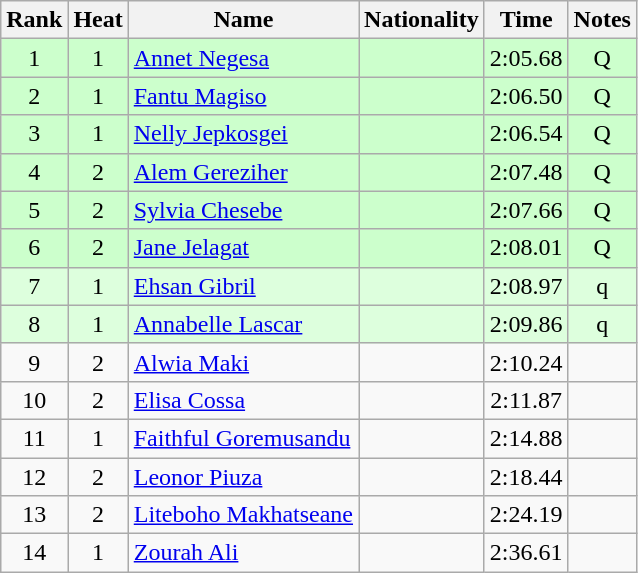<table class="wikitable sortable" style="text-align:center">
<tr>
<th>Rank</th>
<th>Heat</th>
<th>Name</th>
<th>Nationality</th>
<th>Time</th>
<th>Notes</th>
</tr>
<tr bgcolor=ccffcc>
<td>1</td>
<td>1</td>
<td align=left><a href='#'>Annet Negesa</a></td>
<td align=left></td>
<td>2:05.68</td>
<td>Q</td>
</tr>
<tr bgcolor=ccffcc>
<td>2</td>
<td>1</td>
<td align=left><a href='#'>Fantu Magiso</a></td>
<td align=left></td>
<td>2:06.50</td>
<td>Q</td>
</tr>
<tr bgcolor=ccffcc>
<td>3</td>
<td>1</td>
<td align=left><a href='#'>Nelly Jepkosgei</a></td>
<td align=left></td>
<td>2:06.54</td>
<td>Q</td>
</tr>
<tr bgcolor=ccffcc>
<td>4</td>
<td>2</td>
<td align=left><a href='#'>Alem Gereziher</a></td>
<td align=left></td>
<td>2:07.48</td>
<td>Q</td>
</tr>
<tr bgcolor=ccffcc>
<td>5</td>
<td>2</td>
<td align=left><a href='#'>Sylvia Chesebe</a></td>
<td align=left></td>
<td>2:07.66</td>
<td>Q</td>
</tr>
<tr bgcolor=ccffcc>
<td>6</td>
<td>2</td>
<td align=left><a href='#'>Jane Jelagat</a></td>
<td align=left></td>
<td>2:08.01</td>
<td>Q</td>
</tr>
<tr bgcolor=ddffdd>
<td>7</td>
<td>1</td>
<td align=left><a href='#'>Ehsan Gibril</a></td>
<td align=left></td>
<td>2:08.97</td>
<td>q</td>
</tr>
<tr bgcolor=ddffdd>
<td>8</td>
<td>1</td>
<td align=left><a href='#'>Annabelle Lascar</a></td>
<td align=left></td>
<td>2:09.86</td>
<td>q</td>
</tr>
<tr>
<td>9</td>
<td>2</td>
<td align=left><a href='#'>Alwia Maki</a></td>
<td align=left></td>
<td>2:10.24</td>
<td></td>
</tr>
<tr>
<td>10</td>
<td>2</td>
<td align=left><a href='#'>Elisa Cossa</a></td>
<td align=left></td>
<td>2:11.87</td>
<td></td>
</tr>
<tr>
<td>11</td>
<td>1</td>
<td align=left><a href='#'>Faithful Goremusandu</a></td>
<td align=left></td>
<td>2:14.88</td>
<td></td>
</tr>
<tr>
<td>12</td>
<td>2</td>
<td align=left><a href='#'>Leonor Piuza</a></td>
<td align=left></td>
<td>2:18.44</td>
<td></td>
</tr>
<tr>
<td>13</td>
<td>2</td>
<td align=left><a href='#'>Liteboho Makhatseane</a></td>
<td align=left></td>
<td>2:24.19</td>
<td></td>
</tr>
<tr>
<td>14</td>
<td>1</td>
<td align=left><a href='#'>Zourah Ali</a></td>
<td align=left></td>
<td>2:36.61</td>
<td></td>
</tr>
</table>
